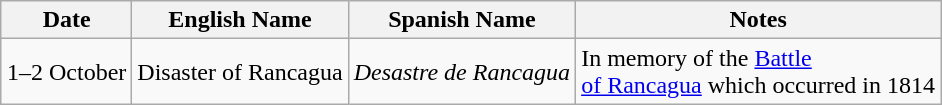<table class="wikitable" style="margin:auto">
<tr>
<th>Date</th>
<th>English Name</th>
<th>Spanish Name</th>
<th>Notes</th>
</tr>
<tr>
<td>1–2 October</td>
<td>Disaster of Rancagua</td>
<td><em>Desastre de Rancagua</em></td>
<td>In memory of the <a href='#'>Battle<br>of Rancagua</a> which occurred in 1814</td>
</tr>
</table>
